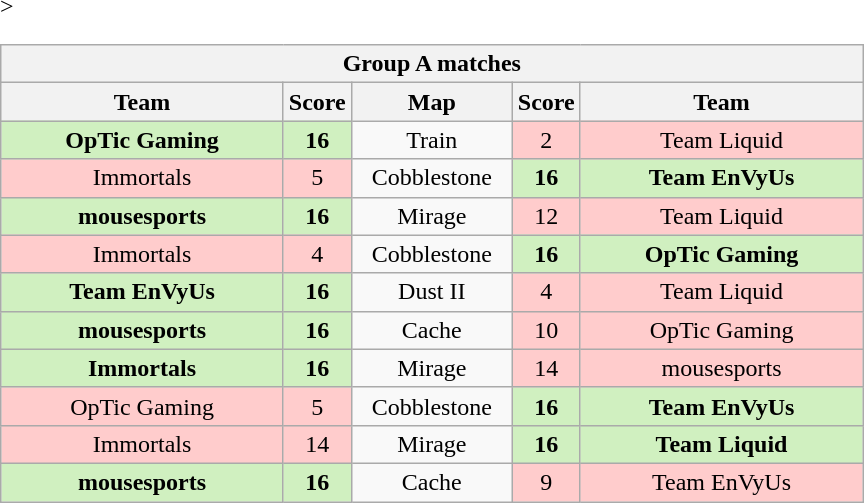<table class="wikitable" style="text-align: center;">
<tr>
<th colspan=5>Group A matches</th>
</tr>
<tr <noinclude>>
<th width="181px">Team</th>
<th width="20px">Score</th>
<th width="100px">Map</th>
<th width="20px">Score</th>
<th width="181px">Team</noinclude></th>
</tr>
<tr>
<td style="background: #D0F0C0;"><strong>OpTic Gaming</strong></td>
<td style="background: #D0F0C0;"><strong>16</strong></td>
<td>Train</td>
<td style="background: #FFCCCC;">2</td>
<td style="background: #FFCCCC;">Team Liquid</td>
</tr>
<tr>
<td style="background: #FFCCCC;">Immortals</td>
<td style="background: #FFCCCC;">5</td>
<td>Cobblestone</td>
<td style="background: #D0F0C0;"><strong>16</strong></td>
<td style="background: #D0F0C0;"><strong>Team EnVyUs</strong></td>
</tr>
<tr>
<td style="background: #D0F0C0;"><strong>mousesports</strong></td>
<td style="background: #D0F0C0;"><strong>16</strong></td>
<td>Mirage</td>
<td style="background: #FFCCCC;">12</td>
<td style="background: #FFCCCC;">Team Liquid</td>
</tr>
<tr>
<td style="background: #FFCCCC;">Immortals</td>
<td style="background: #FFCCCC;">4</td>
<td>Cobblestone</td>
<td style="background: #D0F0C0;"><strong>16</strong></td>
<td style="background: #D0F0C0;"><strong>OpTic Gaming</strong></td>
</tr>
<tr>
<td style="background: #D0F0C0;"><strong>Team EnVyUs</strong></td>
<td style="background: #D0F0C0;"><strong>16</strong></td>
<td>Dust II</td>
<td style="background: #FFCCCC;">4</td>
<td style="background: #FFCCCC;">Team Liquid</td>
</tr>
<tr>
<td style="background: #D0F0C0;"><strong>mousesports</strong></td>
<td style="background: #D0F0C0;"><strong>16</strong></td>
<td>Cache</td>
<td style="background: #FFCCCC;">10</td>
<td style="background: #FFCCCC;">OpTic Gaming</td>
</tr>
<tr>
<td style="background: #D0F0C0;"><strong>Immortals</strong></td>
<td style="background: #D0F0C0;"><strong>16</strong></td>
<td>Mirage</td>
<td style="background: #FFCCCC;">14</td>
<td style="background: #FFCCCC;">mousesports</td>
</tr>
<tr>
<td style="background: #FFCCCC;">OpTic Gaming</td>
<td style="background: #FFCCCC;">5</td>
<td>Cobblestone</td>
<td style="background: #D0F0C0;"><strong>16</strong></td>
<td style="background: #D0F0C0;"><strong>Team EnVyUs</strong></td>
</tr>
<tr>
<td style="background: #FFCCCC;">Immortals</td>
<td style="background: #FFCCCC;">14</td>
<td>Mirage</td>
<td style="background: #D0F0C0;"><strong>16</strong></td>
<td style="background: #D0F0C0;"><strong>Team Liquid</strong></td>
</tr>
<tr>
<td style="background: #D0F0C0;"><strong>mousesports</strong></td>
<td style="background: #D0F0C0;"><strong>16</strong></td>
<td>Cache</td>
<td style="background: #FFCCCC;">9</td>
<td style="background: #FFCCCC;">Team EnVyUs</td>
</tr>
</table>
